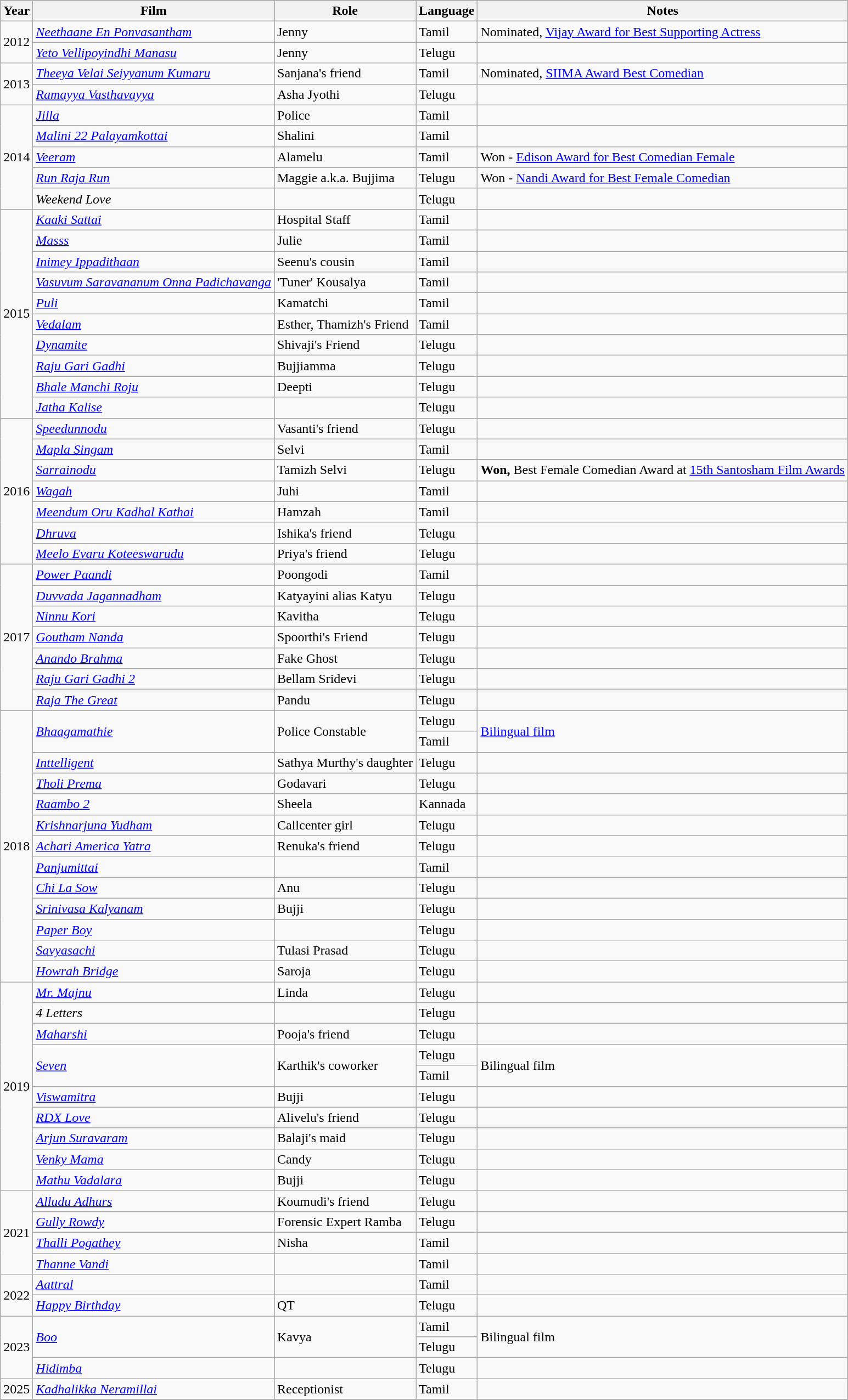<table class="wikitable sortable">
<tr style="background:#ccc; text-align:center;">
<th>Year</th>
<th>Film</th>
<th>Role</th>
<th>Language</th>
<th>Notes</th>
</tr>
<tr>
<td rowspan="2">2012</td>
<td><em><a href='#'>Neethaane En Ponvasantham</a></em></td>
<td>Jenny</td>
<td>Tamil</td>
<td>Nominated, <a href='#'>Vijay Award for Best Supporting Actress</a></td>
</tr>
<tr>
<td><em><a href='#'>Yeto Vellipoyindhi Manasu</a></em></td>
<td>Jenny</td>
<td>Telugu</td>
<td></td>
</tr>
<tr>
<td rowspan="2">2013</td>
<td><em><a href='#'>Theeya Velai Seiyyanum Kumaru</a></em></td>
<td>Sanjana's friend</td>
<td>Tamil</td>
<td>Nominated, <a href='#'>SIIMA Award Best Comedian</a></td>
</tr>
<tr>
<td><em><a href='#'>Ramayya Vasthavayya</a></em></td>
<td>Asha Jyothi</td>
<td>Telugu</td>
<td></td>
</tr>
<tr>
<td rowspan="5">2014</td>
<td><em><a href='#'>Jilla</a></em></td>
<td>Police</td>
<td>Tamil</td>
<td></td>
</tr>
<tr>
<td><em><a href='#'>Malini 22 Palayamkottai</a></em></td>
<td>Shalini</td>
<td>Tamil</td>
<td></td>
</tr>
<tr>
<td><em><a href='#'>Veeram</a></em></td>
<td>Alamelu</td>
<td>Tamil</td>
<td>Won - <a href='#'>Edison Award for Best Comedian Female</a></td>
</tr>
<tr>
<td><em><a href='#'>Run Raja Run</a></em></td>
<td>Maggie a.k.a. Bujjima</td>
<td>Telugu</td>
<td>Won - <a href='#'>Nandi Award for Best Female Comedian</a></td>
</tr>
<tr>
<td><em>Weekend Love</em></td>
<td></td>
<td>Telugu</td>
<td></td>
</tr>
<tr>
<td rowspan="10">2015</td>
<td><em><a href='#'>Kaaki Sattai</a></em></td>
<td>Hospital Staff</td>
<td>Tamil</td>
<td></td>
</tr>
<tr>
<td><em><a href='#'>Masss</a></em></td>
<td>Julie</td>
<td>Tamil</td>
<td></td>
</tr>
<tr>
<td><em><a href='#'>Inimey Ippadithaan</a></em></td>
<td>Seenu's cousin</td>
<td>Tamil</td>
<td></td>
</tr>
<tr>
<td><em><a href='#'>Vasuvum Saravananum Onna Padichavanga</a></em></td>
<td>'Tuner' Kousalya</td>
<td>Tamil</td>
<td></td>
</tr>
<tr>
<td><em><a href='#'>Puli</a></em></td>
<td>Kamatchi</td>
<td>Tamil</td>
<td></td>
</tr>
<tr>
<td><em><a href='#'>Vedalam</a></em></td>
<td>Esther, Thamizh's Friend</td>
<td>Tamil</td>
<td></td>
</tr>
<tr>
<td><em><a href='#'>Dynamite</a></em></td>
<td>Shivaji's Friend</td>
<td>Telugu</td>
<td></td>
</tr>
<tr>
<td><em><a href='#'>Raju Gari Gadhi</a></em></td>
<td>Bujjiamma</td>
<td>Telugu</td>
<td></td>
</tr>
<tr>
<td><em><a href='#'>Bhale Manchi Roju</a></em></td>
<td>Deepti</td>
<td>Telugu</td>
<td></td>
</tr>
<tr>
<td><em><a href='#'>Jatha Kalise</a></em></td>
<td></td>
<td>Telugu</td>
<td></td>
</tr>
<tr>
<td rowspan="7">2016</td>
<td><em><a href='#'>Speedunnodu</a></em></td>
<td>Vasanti's friend</td>
<td>Telugu</td>
<td></td>
</tr>
<tr>
<td><em><a href='#'>Mapla Singam</a></em></td>
<td>Selvi</td>
<td>Tamil</td>
<td></td>
</tr>
<tr>
<td><em><a href='#'>Sarrainodu</a></em></td>
<td>Tamizh Selvi</td>
<td>Telugu</td>
<td><strong>Won,</strong> Best Female Comedian Award at <a href='#'>15th Santosham Film Awards</a></td>
</tr>
<tr>
<td><em><a href='#'>Wagah</a></em></td>
<td>Juhi</td>
<td>Tamil</td>
<td></td>
</tr>
<tr>
<td><em><a href='#'>Meendum Oru Kadhal Kathai</a></em></td>
<td>Hamzah</td>
<td>Tamil</td>
<td></td>
</tr>
<tr>
<td><em><a href='#'>Dhruva</a></em></td>
<td>Ishika's friend</td>
<td>Telugu</td>
<td></td>
</tr>
<tr>
<td><em><a href='#'>Meelo Evaru Koteeswarudu</a></em></td>
<td>Priya's friend</td>
<td>Telugu</td>
<td></td>
</tr>
<tr>
<td rowspan="7">2017</td>
<td><em><a href='#'>Power Paandi</a></em></td>
<td>Poongodi</td>
<td>Tamil</td>
<td></td>
</tr>
<tr>
<td><em><a href='#'>Duvvada Jagannadham</a></em></td>
<td>Katyayini alias Katyu</td>
<td>Telugu</td>
<td></td>
</tr>
<tr>
<td><em><a href='#'>Ninnu Kori</a></em></td>
<td>Kavitha</td>
<td>Telugu</td>
<td></td>
</tr>
<tr>
<td><em><a href='#'>Goutham Nanda</a></em></td>
<td>Spoorthi's Friend</td>
<td>Telugu</td>
<td></td>
</tr>
<tr>
<td><em><a href='#'>Anando Brahma</a></em></td>
<td>Fake Ghost</td>
<td>Telugu</td>
<td></td>
</tr>
<tr>
<td><em><a href='#'>Raju Gari Gadhi 2</a></em></td>
<td>Bellam Sridevi</td>
<td>Telugu</td>
<td></td>
</tr>
<tr>
<td><em><a href='#'>Raja The Great</a></em></td>
<td>Pandu</td>
<td>Telugu</td>
<td></td>
</tr>
<tr>
<td rowspan="13">2018</td>
<td rowspan="2"><em><a href='#'>Bhaagamathie</a></em></td>
<td rowspan="2">Police Constable</td>
<td>Telugu</td>
<td rowspan="2"><a href='#'>Bilingual film</a></td>
</tr>
<tr>
<td>Tamil</td>
</tr>
<tr>
<td><em><a href='#'>Inttelligent</a></em></td>
<td>Sathya Murthy's daughter</td>
<td>Telugu</td>
<td></td>
</tr>
<tr>
<td><em><a href='#'>Tholi Prema</a></em></td>
<td>Godavari</td>
<td>Telugu</td>
<td></td>
</tr>
<tr>
<td><em><a href='#'>Raambo 2</a></em></td>
<td>Sheela</td>
<td>Kannada</td>
<td></td>
</tr>
<tr>
<td><em><a href='#'>Krishnarjuna Yudham</a></em></td>
<td>Callcenter girl</td>
<td>Telugu</td>
<td></td>
</tr>
<tr>
<td><em><a href='#'>Achari America Yatra</a></em></td>
<td>Renuka's friend</td>
<td>Telugu</td>
<td></td>
</tr>
<tr>
<td><em><a href='#'>Panjumittai</a></em></td>
<td></td>
<td>Tamil</td>
<td></td>
</tr>
<tr>
<td><em><a href='#'>Chi La Sow</a></em></td>
<td>Anu</td>
<td>Telugu</td>
<td></td>
</tr>
<tr>
<td><em><a href='#'>Srinivasa Kalyanam</a></em></td>
<td>Bujji</td>
<td>Telugu</td>
<td></td>
</tr>
<tr>
<td><em><a href='#'>Paper Boy</a></em></td>
<td></td>
<td>Telugu</td>
<td></td>
</tr>
<tr>
<td><em><a href='#'>Savyasachi</a></em></td>
<td>Tulasi Prasad</td>
<td>Telugu</td>
<td></td>
</tr>
<tr>
<td><em><a href='#'>Howrah Bridge</a></em></td>
<td>Saroja</td>
<td>Telugu</td>
<td></td>
</tr>
<tr>
<td rowspan="10">2019</td>
<td><em><a href='#'>Mr. Majnu</a></em></td>
<td>Linda</td>
<td>Telugu</td>
<td></td>
</tr>
<tr>
<td><em>4 Letters</em></td>
<td></td>
<td>Telugu</td>
<td></td>
</tr>
<tr>
<td><em><a href='#'>Maharshi</a></em></td>
<td>Pooja's friend</td>
<td>Telugu</td>
<td></td>
</tr>
<tr>
<td rowspan="2"><em><a href='#'>Seven</a></em></td>
<td rowspan="2">Karthik's coworker</td>
<td>Telugu</td>
<td rowspan="2">Bilingual film</td>
</tr>
<tr>
<td>Tamil</td>
</tr>
<tr>
<td><em><a href='#'>Viswamitra</a></em></td>
<td>Bujji</td>
<td>Telugu</td>
<td></td>
</tr>
<tr>
<td><em><a href='#'>RDX Love</a></em></td>
<td>Alivelu's friend</td>
<td>Telugu</td>
<td></td>
</tr>
<tr>
<td><em><a href='#'>Arjun Suravaram</a></em></td>
<td>Balaji's maid</td>
<td>Telugu</td>
<td></td>
</tr>
<tr>
<td><em><a href='#'>Venky Mama</a></em></td>
<td>Candy</td>
<td>Telugu</td>
<td></td>
</tr>
<tr>
<td><em><a href='#'>Mathu Vadalara</a></em></td>
<td>Bujji</td>
<td>Telugu</td>
<td></td>
</tr>
<tr>
<td rowspan="4">2021</td>
<td><em><a href='#'>Alludu Adhurs</a></em></td>
<td>Koumudi's friend</td>
<td>Telugu</td>
<td></td>
</tr>
<tr>
<td><em><a href='#'>Gully Rowdy</a></em></td>
<td>Forensic Expert Ramba</td>
<td>Telugu</td>
<td></td>
</tr>
<tr>
<td><em><a href='#'>Thalli Pogathey</a></em></td>
<td>Nisha</td>
<td>Tamil</td>
<td></td>
</tr>
<tr>
<td><em><a href='#'>Thanne Vandi</a></em></td>
<td></td>
<td>Tamil</td>
<td></td>
</tr>
<tr>
<td rowspan="2">2022</td>
<td><em><a href='#'>Aattral</a></em></td>
<td></td>
<td>Tamil</td>
<td></td>
</tr>
<tr>
<td><em><a href='#'>Happy Birthday</a></em></td>
<td>QT</td>
<td>Telugu</td>
<td></td>
</tr>
<tr>
<td rowspan="3">2023</td>
<td rowspan="2"><a href='#'><em>Boo</em></a></td>
<td rowspan="2">Kavya</td>
<td>Tamil</td>
<td rowspan="2">Bilingual film</td>
</tr>
<tr>
<td>Telugu</td>
</tr>
<tr>
<td><em><a href='#'>Hidimba</a></em></td>
<td></td>
<td>Telugu</td>
<td></td>
</tr>
<tr>
<td>2025</td>
<td><em><a href='#'>Kadhalikka Neramillai</a></em></td>
<td>Receptionist</td>
<td>Tamil</td>
<td></td>
</tr>
<tr>
</tr>
</table>
